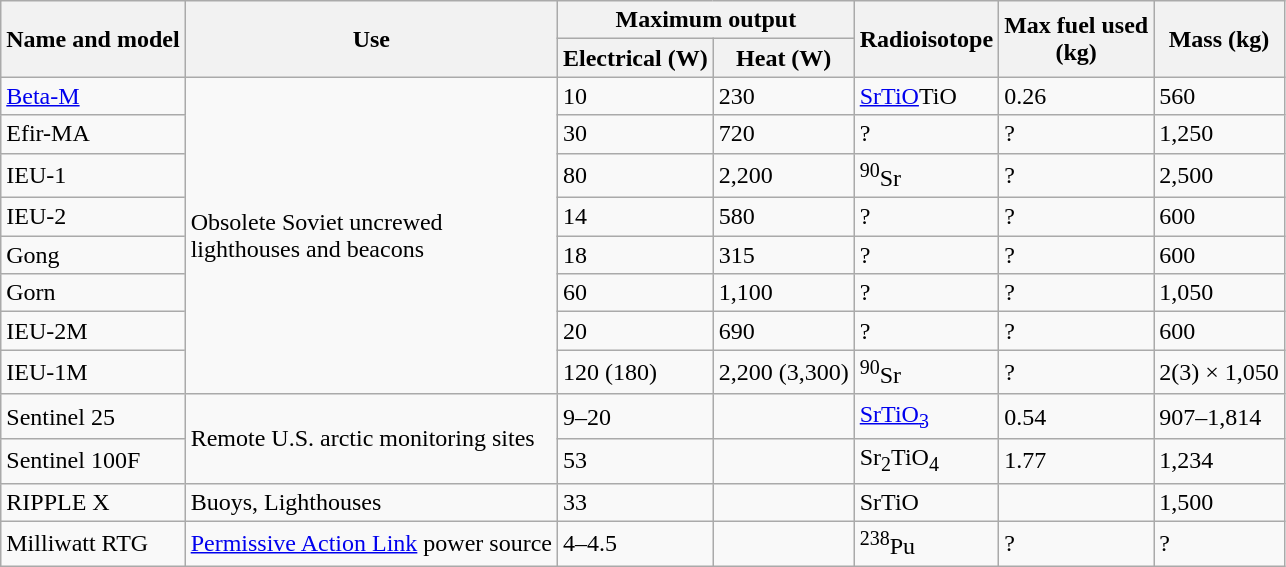<table class="wikitable sortable">
<tr>
<th rowspan="2">Name and model</th>
<th rowspan="2">Use</th>
<th colspan="2">Maximum output</th>
<th rowspan="2">Radioisotope</th>
<th rowspan="2">Max fuel used<br> (kg)</th>
<th rowspan="2">Mass (kg)</th>
</tr>
<tr>
<th>Electrical (W)</th>
<th>Heat (W)</th>
</tr>
<tr>
<td><a href='#'>Beta-M</a></td>
<td rowspan=8>Obsolete Soviet uncrewed <br>lighthouses and beacons</td>
<td>10</td>
<td>230</td>
<td><a href='#'>SrTiO</a>TiO</td>
<td>0.26</td>
<td>560</td>
</tr>
<tr>
<td>Efir-MA</td>
<td>30</td>
<td>720</td>
<td>?</td>
<td>?</td>
<td>1,250</td>
</tr>
<tr>
<td>IEU-1</td>
<td>80</td>
<td>2,200</td>
<td><sup>90</sup>Sr</td>
<td>?</td>
<td>2,500</td>
</tr>
<tr>
<td>IEU-2</td>
<td>14</td>
<td>580</td>
<td>?</td>
<td>?</td>
<td>600</td>
</tr>
<tr>
<td>Gong</td>
<td>18</td>
<td>315</td>
<td>?</td>
<td>?</td>
<td>600</td>
</tr>
<tr>
<td>Gorn</td>
<td>60</td>
<td>1,100</td>
<td>?</td>
<td>?</td>
<td>1,050</td>
</tr>
<tr>
<td>IEU-2M</td>
<td>20</td>
<td>690</td>
<td>?</td>
<td>?</td>
<td>600</td>
</tr>
<tr>
<td>IEU-1M</td>
<td>120 (180)</td>
<td>2,200 (3,300)</td>
<td><sup>90</sup>Sr</td>
<td>?</td>
<td>2(3) × 1,050</td>
</tr>
<tr>
<td>Sentinel 25</td>
<td rowspan=2>Remote U.S. arctic monitoring sites</td>
<td>9–20</td>
<td></td>
<td><a href='#'>SrTiO<sub>3</sub></a></td>
<td>0.54</td>
<td>907–1,814</td>
</tr>
<tr>
<td>Sentinel 100F</td>
<td>53</td>
<td></td>
<td>Sr<sub>2</sub>TiO<sub>4</sub></td>
<td>1.77</td>
<td>1,234</td>
</tr>
<tr>
<td>RIPPLE X</td>
<td>Buoys, Lighthouses</td>
<td>33</td>
<td></td>
<td>SrTiO</td>
<td></td>
<td>1,500</td>
</tr>
<tr>
<td>Milliwatt RTG</td>
<td><a href='#'>Permissive Action Link</a> power source</td>
<td>4–4.5</td>
<td></td>
<td><sup>238</sup>Pu</td>
<td>?</td>
<td>?</td>
</tr>
</table>
